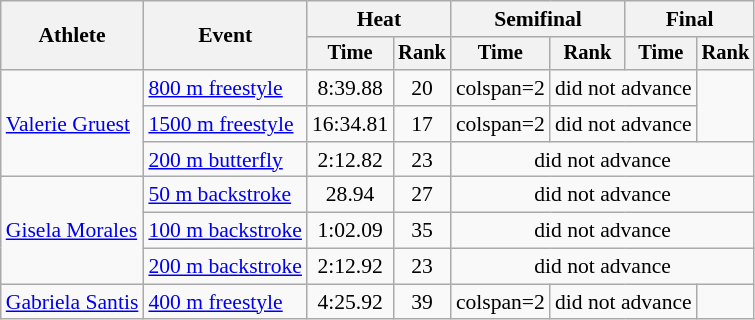<table class=wikitable style="font-size:90%">
<tr>
<th rowspan="2">Athlete</th>
<th rowspan="2">Event</th>
<th colspan="2">Heat</th>
<th colspan="2">Semifinal</th>
<th colspan="2">Final</th>
</tr>
<tr style="font-size:95%">
<th>Time</th>
<th>Rank</th>
<th>Time</th>
<th>Rank</th>
<th>Time</th>
<th>Rank</th>
</tr>
<tr align=center>
<td align=left rowspan=3><a href='#'>Valerie Gruest</a></td>
<td align=left><a href='#'>800 m freestyle</a></td>
<td>8:39.88</td>
<td>20</td>
<td>colspan=2 </td>
<td colspan=2>did not advance</td>
</tr>
<tr align=center>
<td align=left><a href='#'>1500 m freestyle</a></td>
<td>16:34.81</td>
<td>17</td>
<td>colspan=2 </td>
<td colspan=2>did not advance</td>
</tr>
<tr align=center>
<td align=left><a href='#'>200 m butterfly</a></td>
<td>2:12.82</td>
<td>23</td>
<td colspan=4>did not advance</td>
</tr>
<tr align=center>
<td align=left rowspan=3><a href='#'>Gisela Morales</a></td>
<td align=left><a href='#'>50 m backstroke</a></td>
<td>28.94</td>
<td>27</td>
<td colspan=4>did not advance</td>
</tr>
<tr align=center>
<td align=left><a href='#'>100 m backstroke</a></td>
<td>1:02.09</td>
<td>35</td>
<td colspan=4>did not advance</td>
</tr>
<tr align=center>
<td align=left><a href='#'>200 m backstroke</a></td>
<td>2:12.92</td>
<td>23</td>
<td colspan=4>did not advance</td>
</tr>
<tr align=center>
<td align=left><a href='#'>Gabriela Santis</a></td>
<td align=left><a href='#'>400 m freestyle</a></td>
<td>4:25.92</td>
<td>39</td>
<td>colspan=2 </td>
<td colspan=2>did not advance</td>
</tr>
</table>
